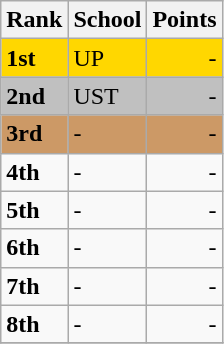<table class="wikitable">
<tr>
<th>Rank</th>
<th>School</th>
<th>Points</th>
</tr>
<tr bgcolor="gold">
<td><strong>1st</strong></td>
<td> UP</td>
<td align=right>-</td>
</tr>
<tr bgcolor=#C0C0C0>
<td><strong>2nd</strong></td>
<td> UST</td>
<td align=right>-</td>
</tr>
<tr bgcolor=#CC9966>
<td><strong>3rd</strong></td>
<td>-</td>
<td align=right>-</td>
</tr>
<tr>
<td><strong>4th</strong></td>
<td>-</td>
<td align=right>-</td>
</tr>
<tr>
<td><strong>5th</strong></td>
<td>-</td>
<td align=right>-</td>
</tr>
<tr>
<td><strong>6th</strong></td>
<td>-</td>
<td align=right>-</td>
</tr>
<tr>
<td><strong>7th</strong></td>
<td>-</td>
<td align=right>-</td>
</tr>
<tr>
<td><strong>8th</strong></td>
<td>-</td>
<td align=right>-</td>
</tr>
<tr>
</tr>
</table>
